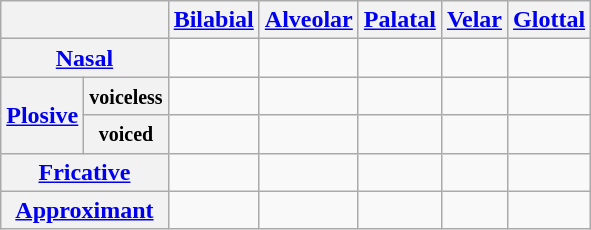<table class="wikitable" style="text-align:center">
<tr>
<th colspan="2"></th>
<th><a href='#'>Bilabial</a></th>
<th><a href='#'>Alveolar</a></th>
<th><a href='#'>Palatal</a></th>
<th><a href='#'>Velar</a></th>
<th><a href='#'>Glottal</a></th>
</tr>
<tr>
<th colspan="2"><a href='#'>Nasal</a></th>
<td></td>
<td></td>
<td></td>
<td></td>
<td></td>
</tr>
<tr>
<th rowspan="2"><a href='#'>Plosive</a></th>
<th><small>voiceless</small></th>
<td></td>
<td></td>
<td></td>
<td></td>
<td></td>
</tr>
<tr>
<th><small>voiced</small></th>
<td></td>
<td></td>
<td></td>
<td></td>
<td></td>
</tr>
<tr>
<th colspan="2"><a href='#'>Fricative</a></th>
<td></td>
<td></td>
<td></td>
<td></td>
<td></td>
</tr>
<tr>
<th colspan="2"><a href='#'>Approximant</a></th>
<td></td>
<td></td>
<td></td>
<td></td>
<td></td>
</tr>
</table>
